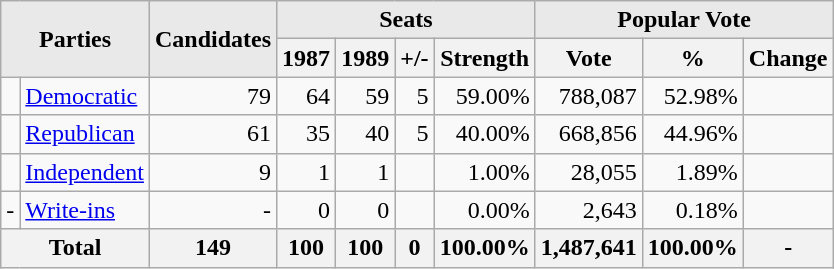<table class=wikitable>
<tr>
<th style="background-color:#E9E9E9" align=center rowspan= 2 colspan=2>Parties</th>
<th style="background-color:#E9E9E9" align=center rowspan= 2>Candidates</th>
<th style="background-color:#E9E9E9" align=center colspan=4>Seats</th>
<th style="background-color:#E9E9E9" align=center colspan=3>Popular Vote</th>
</tr>
<tr>
<th align=center>1987</th>
<th align=center>1989</th>
<th align=center>+/-</th>
<th align=center>Strength</th>
<th align=center>Vote</th>
<th align=center>%</th>
<th align=center>Change</th>
</tr>
<tr>
<td></td>
<td align=left><a href='#'>Democratic</a></td>
<td align=right >79 </td>
<td align=right >64</td>
<td align=right >59</td>
<td align=right> 5</td>
<td align=right >59.00%</td>
<td align=right >788,087</td>
<td align=right >52.98%</td>
<td align=right></td>
</tr>
<tr>
<td></td>
<td align=left><a href='#'>Republican</a></td>
<td align=right>61</td>
<td align=right>35</td>
<td align=right>40</td>
<td align=right> 5</td>
<td align=right>40.00%</td>
<td align=right>668,856</td>
<td align=right>44.96%</td>
<td align=right></td>
</tr>
<tr>
<td></td>
<td><a href='#'>Independent</a></td>
<td align=right>9</td>
<td align=right>1</td>
<td align=right>1</td>
<td align=right></td>
<td align=right>1.00%</td>
<td align=right>28,055</td>
<td align=right>1.89%</td>
<td align=right></td>
</tr>
<tr>
<td>-</td>
<td><a href='#'>Write-ins</a></td>
<td align=right>-</td>
<td align=right>0</td>
<td align=right>0</td>
<td align=right></td>
<td align=right>0.00%</td>
<td align=right>2,643</td>
<td align=right>0.18%</td>
<td align=right></td>
</tr>
<tr>
<th align=center colspan="2">Total</th>
<th align=center>149</th>
<th align=center>100</th>
<th align=center>100</th>
<th align=center>0</th>
<th align=center>100.00%</th>
<th align=center>1,487,641</th>
<th align=center>100.00%</th>
<th align=center>-</th>
</tr>
</table>
